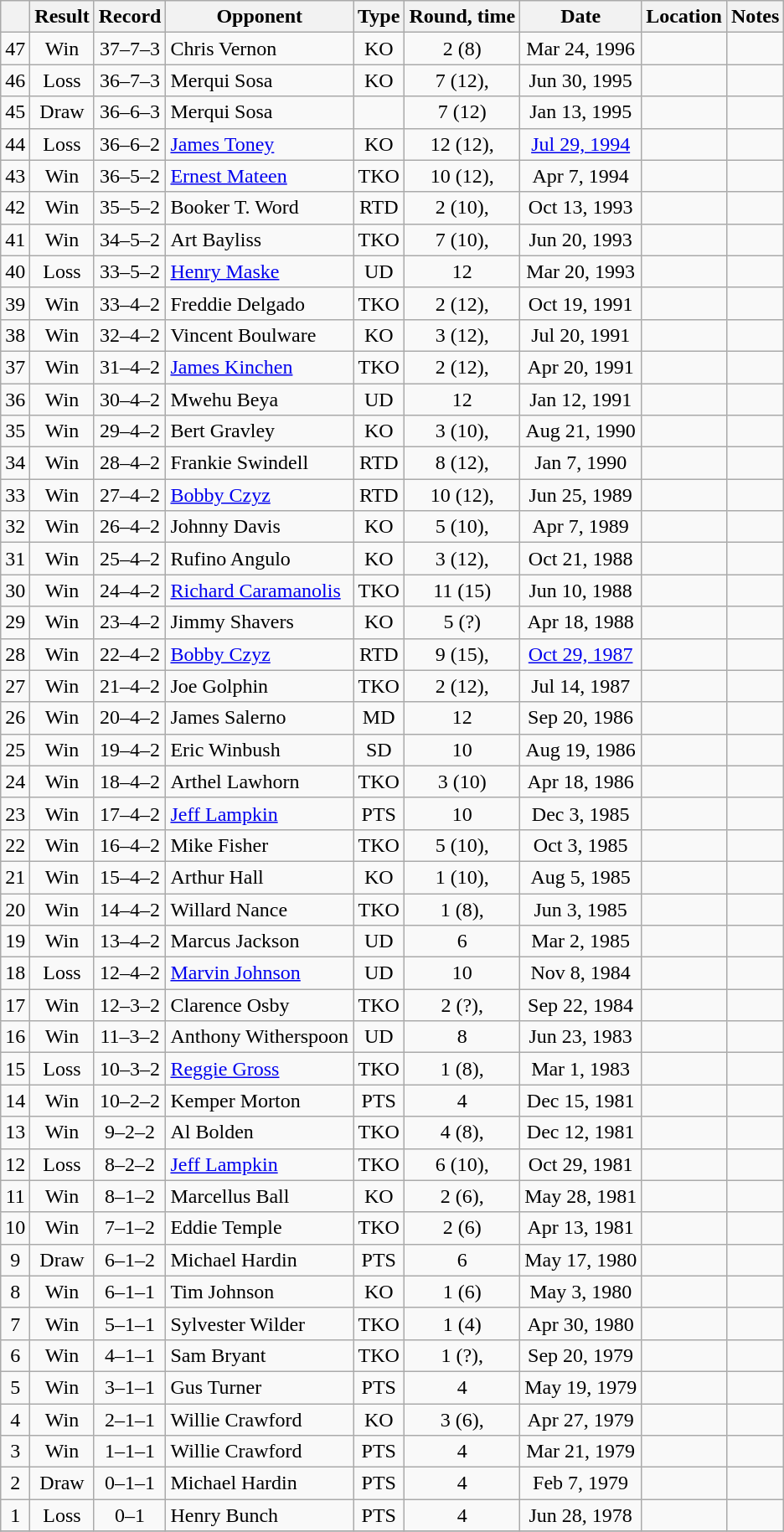<table class="wikitable" style="text-align:center">
<tr>
<th></th>
<th>Result</th>
<th>Record</th>
<th>Opponent</th>
<th>Type</th>
<th>Round, time</th>
<th>Date</th>
<th>Location</th>
<th>Notes</th>
</tr>
<tr>
<td>47</td>
<td>Win</td>
<td>37–7–3</td>
<td align=left>Chris Vernon</td>
<td>KO</td>
<td>2 (8)</td>
<td>Mar 24, 1996</td>
<td style="text-align:left;"></td>
<td></td>
</tr>
<tr>
<td>46</td>
<td>Loss</td>
<td>36–7–3</td>
<td align=left>Merqui Sosa</td>
<td>KO</td>
<td>7 (12), </td>
<td>Jun 30, 1995</td>
<td style="text-align:left;"></td>
<td style="text-align:left;"></td>
</tr>
<tr>
<td>45</td>
<td>Draw</td>
<td>36–6–3</td>
<td align=left>Merqui Sosa</td>
<td></td>
<td>7 (12)</td>
<td>Jan 13, 1995</td>
<td style="text-align:left;"></td>
<td style="text-align:left;"></td>
</tr>
<tr>
<td>44</td>
<td>Loss</td>
<td>36–6–2</td>
<td align=left><a href='#'>James Toney</a></td>
<td>KO</td>
<td>12 (12), </td>
<td><a href='#'>Jul 29, 1994</a></td>
<td style="text-align:left;"></td>
<td style="text-align:left;"></td>
</tr>
<tr>
<td>43</td>
<td>Win</td>
<td>36–5–2</td>
<td align=left><a href='#'>Ernest Mateen</a></td>
<td>TKO</td>
<td>10 (12), </td>
<td>Apr 7, 1994</td>
<td style="text-align:left;"></td>
<td style="text-align:left;"></td>
</tr>
<tr>
<td>42</td>
<td>Win</td>
<td>35–5–2</td>
<td align=left>Booker T. Word</td>
<td>RTD</td>
<td>2 (10), </td>
<td>Oct 13, 1993</td>
<td style="text-align:left;"></td>
<td></td>
</tr>
<tr>
<td>41</td>
<td>Win</td>
<td>34–5–2</td>
<td align=left>Art Bayliss</td>
<td>TKO</td>
<td>7 (10), </td>
<td>Jun 20, 1993</td>
<td style="text-align:left;"></td>
<td></td>
</tr>
<tr>
<td>40</td>
<td>Loss</td>
<td>33–5–2</td>
<td align=left><a href='#'>Henry Maske</a></td>
<td>UD</td>
<td>12</td>
<td>Mar 20, 1993</td>
<td style="text-align:left;"></td>
<td style="text-align:left;"></td>
</tr>
<tr>
<td>39</td>
<td>Win</td>
<td>33–4–2</td>
<td align=left>Freddie Delgado</td>
<td>TKO</td>
<td>2 (12), </td>
<td>Oct 19, 1991</td>
<td style="text-align:left;"></td>
<td style="text-align:left;"></td>
</tr>
<tr>
<td>38</td>
<td>Win</td>
<td>32–4–2</td>
<td align=left>Vincent Boulware</td>
<td>KO</td>
<td>3 (12), </td>
<td>Jul 20, 1991</td>
<td style="text-align:left;"></td>
<td style="text-align:left;"></td>
</tr>
<tr>
<td>37</td>
<td>Win</td>
<td>31–4–2</td>
<td align=left><a href='#'>James Kinchen</a></td>
<td>TKO</td>
<td>2 (12), </td>
<td>Apr 20, 1991</td>
<td style="text-align:left;"></td>
<td style="text-align:left;"></td>
</tr>
<tr>
<td>36</td>
<td>Win</td>
<td>30–4–2</td>
<td align=left>Mwehu Beya</td>
<td>UD</td>
<td>12</td>
<td>Jan 12, 1991</td>
<td style="text-align:left;"></td>
<td style="text-align:left;"></td>
</tr>
<tr>
<td>35</td>
<td>Win</td>
<td>29–4–2</td>
<td align=left>Bert Gravley</td>
<td>KO</td>
<td>3 (10), </td>
<td>Aug 21, 1990</td>
<td style="text-align:left;"></td>
<td></td>
</tr>
<tr>
<td>34</td>
<td>Win</td>
<td>28–4–2</td>
<td align=left>Frankie Swindell</td>
<td>RTD</td>
<td>8 (12), </td>
<td>Jan 7, 1990</td>
<td style="text-align:left;"></td>
<td style="text-align:left;"></td>
</tr>
<tr>
<td>33</td>
<td>Win</td>
<td>27–4–2</td>
<td align=left><a href='#'>Bobby Czyz</a></td>
<td>RTD</td>
<td>10 (12), </td>
<td>Jun 25, 1989</td>
<td style="text-align:left;"></td>
<td style="text-align:left;"></td>
</tr>
<tr>
<td>32</td>
<td>Win</td>
<td>26–4–2</td>
<td align=left>Johnny Davis</td>
<td>KO</td>
<td>5 (10), </td>
<td>Apr 7, 1989</td>
<td style="text-align:left;"></td>
<td></td>
</tr>
<tr>
<td>31</td>
<td>Win</td>
<td>25–4–2</td>
<td align=left>Rufino Angulo</td>
<td>KO</td>
<td>3 (12), </td>
<td>Oct 21, 1988</td>
<td style="text-align:left;"></td>
<td style="text-align:left;"></td>
</tr>
<tr>
<td>30</td>
<td>Win</td>
<td>24–4–2</td>
<td align=left><a href='#'>Richard Caramanolis</a></td>
<td>TKO</td>
<td>11 (15)</td>
<td>Jun 10, 1988</td>
<td style="text-align:left;"></td>
<td style="text-align:left;"></td>
</tr>
<tr>
<td>29</td>
<td>Win</td>
<td>23–4–2</td>
<td align=left>Jimmy Shavers</td>
<td>KO</td>
<td>5 (?)</td>
<td>Apr 18, 1988</td>
<td style="text-align:left;"></td>
<td></td>
</tr>
<tr>
<td>28</td>
<td>Win</td>
<td>22–4–2</td>
<td align=left><a href='#'>Bobby Czyz</a></td>
<td>RTD</td>
<td>9 (15), </td>
<td><a href='#'>Oct 29, 1987</a></td>
<td style="text-align:left;"></td>
<td style="text-align:left;"></td>
</tr>
<tr>
<td>27</td>
<td>Win</td>
<td>21–4–2</td>
<td align=left>Joe Golphin</td>
<td>TKO</td>
<td>2 (12), </td>
<td>Jul 14, 1987</td>
<td style="text-align:left;"></td>
<td style="text-align:left;"></td>
</tr>
<tr>
<td>26</td>
<td>Win</td>
<td>20–4–2</td>
<td align=left>James Salerno</td>
<td>MD</td>
<td>12</td>
<td>Sep 20, 1986</td>
<td style="text-align:left;"></td>
<td style="text-align:left;"></td>
</tr>
<tr>
<td>25</td>
<td>Win</td>
<td>19–4–2</td>
<td align=left>Eric Winbush</td>
<td>SD</td>
<td>10</td>
<td>Aug 19, 1986</td>
<td style="text-align:left;"></td>
<td></td>
</tr>
<tr>
<td>24</td>
<td>Win</td>
<td>18–4–2</td>
<td align=left>Arthel Lawhorn</td>
<td>TKO</td>
<td>3 (10)</td>
<td>Apr 18, 1986</td>
<td style="text-align:left;"></td>
<td></td>
</tr>
<tr>
<td>23</td>
<td>Win</td>
<td>17–4–2</td>
<td align=left><a href='#'>Jeff Lampkin</a></td>
<td>PTS</td>
<td>10</td>
<td>Dec 3, 1985</td>
<td style="text-align:left;"></td>
<td></td>
</tr>
<tr>
<td>22</td>
<td>Win</td>
<td>16–4–2</td>
<td align=left>Mike Fisher</td>
<td>TKO</td>
<td>5 (10), </td>
<td>Oct 3, 1985</td>
<td style="text-align:left;"></td>
<td></td>
</tr>
<tr>
<td>21</td>
<td>Win</td>
<td>15–4–2</td>
<td align=left>Arthur Hall</td>
<td>KO</td>
<td>1 (10), </td>
<td>Aug 5, 1985</td>
<td style="text-align:left;"></td>
<td></td>
</tr>
<tr>
<td>20</td>
<td>Win</td>
<td>14–4–2</td>
<td align=left>Willard Nance</td>
<td>TKO</td>
<td>1 (8), </td>
<td>Jun 3, 1985</td>
<td style="text-align:left;"></td>
<td></td>
</tr>
<tr>
<td>19</td>
<td>Win</td>
<td>13–4–2</td>
<td align=left>Marcus Jackson</td>
<td>UD</td>
<td>6</td>
<td>Mar 2, 1985</td>
<td style="text-align:left;"></td>
<td></td>
</tr>
<tr>
<td>18</td>
<td>Loss</td>
<td>12–4–2</td>
<td align=left><a href='#'>Marvin Johnson</a></td>
<td>UD</td>
<td>10</td>
<td>Nov 8, 1984</td>
<td style="text-align:left;"></td>
<td></td>
</tr>
<tr>
<td>17</td>
<td>Win</td>
<td>12–3–2</td>
<td align=left>Clarence Osby</td>
<td>TKO</td>
<td>2 (?), </td>
<td>Sep 22, 1984</td>
<td style="text-align:left;"></td>
<td></td>
</tr>
<tr>
<td>16</td>
<td>Win</td>
<td>11–3–2</td>
<td align=left>Anthony Witherspoon</td>
<td>UD</td>
<td>8</td>
<td>Jun 23, 1983</td>
<td style="text-align:left;"></td>
<td></td>
</tr>
<tr>
<td>15</td>
<td>Loss</td>
<td>10–3–2</td>
<td align=left><a href='#'>Reggie Gross</a></td>
<td>TKO</td>
<td>1 (8), </td>
<td>Mar 1, 1983</td>
<td style="text-align:left;"></td>
<td></td>
</tr>
<tr>
<td>14</td>
<td>Win</td>
<td>10–2–2</td>
<td align=left>Kemper Morton</td>
<td>PTS</td>
<td>4</td>
<td>Dec 15, 1981</td>
<td style="text-align:left;"></td>
<td></td>
</tr>
<tr>
<td>13</td>
<td>Win</td>
<td>9–2–2</td>
<td align=left>Al Bolden</td>
<td>TKO</td>
<td>4 (8), </td>
<td>Dec 12, 1981</td>
<td style="text-align:left;"></td>
<td></td>
</tr>
<tr>
<td>12</td>
<td>Loss</td>
<td>8–2–2</td>
<td align=left><a href='#'>Jeff Lampkin</a></td>
<td>TKO</td>
<td>6 (10), </td>
<td>Oct 29, 1981</td>
<td style="text-align:left;"></td>
<td style="text-align:left;"></td>
</tr>
<tr>
<td>11</td>
<td>Win</td>
<td>8–1–2</td>
<td align=left>Marcellus Ball</td>
<td>KO</td>
<td>2 (6), </td>
<td>May 28, 1981</td>
<td style="text-align:left;"></td>
<td></td>
</tr>
<tr>
<td>10</td>
<td>Win</td>
<td>7–1–2</td>
<td align=left>Eddie Temple</td>
<td>TKO</td>
<td>2 (6)</td>
<td>Apr 13, 1981</td>
<td style="text-align:left;"></td>
<td></td>
</tr>
<tr>
<td>9</td>
<td>Draw</td>
<td>6–1–2</td>
<td align=left>Michael Hardin</td>
<td>PTS</td>
<td>6</td>
<td>May 17, 1980</td>
<td style="text-align:left;"></td>
<td></td>
</tr>
<tr>
<td>8</td>
<td>Win</td>
<td>6–1–1</td>
<td align=left>Tim Johnson</td>
<td>KO</td>
<td>1 (6)</td>
<td>May 3, 1980</td>
<td style="text-align:left;"></td>
<td></td>
</tr>
<tr>
<td>7</td>
<td>Win</td>
<td>5–1–1</td>
<td align=left>Sylvester Wilder</td>
<td>TKO</td>
<td>1 (4)</td>
<td>Apr 30, 1980</td>
<td style="text-align:left;"></td>
<td></td>
</tr>
<tr>
<td>6</td>
<td>Win</td>
<td>4–1–1</td>
<td align=left>Sam Bryant</td>
<td>TKO</td>
<td>1 (?), </td>
<td>Sep 20, 1979</td>
<td style="text-align:left;"></td>
<td></td>
</tr>
<tr>
<td>5</td>
<td>Win</td>
<td>3–1–1</td>
<td align=left>Gus Turner</td>
<td>PTS</td>
<td>4</td>
<td>May 19, 1979</td>
<td style="text-align:left;"></td>
<td></td>
</tr>
<tr>
<td>4</td>
<td>Win</td>
<td>2–1–1</td>
<td align=left>Willie Crawford</td>
<td>KO</td>
<td>3 (6), </td>
<td>Apr 27, 1979</td>
<td style="text-align:left;"></td>
<td></td>
</tr>
<tr>
<td>3</td>
<td>Win</td>
<td>1–1–1</td>
<td align=left>Willie Crawford</td>
<td>PTS</td>
<td>4</td>
<td>Mar 21, 1979</td>
<td style="text-align:left;"></td>
<td></td>
</tr>
<tr>
<td>2</td>
<td>Draw</td>
<td>0–1–1</td>
<td align=left>Michael Hardin</td>
<td>PTS</td>
<td>4</td>
<td>Feb 7, 1979</td>
<td style="text-align:left;"></td>
<td></td>
</tr>
<tr>
<td>1</td>
<td>Loss</td>
<td>0–1</td>
<td align=left>Henry Bunch</td>
<td>PTS</td>
<td>4</td>
<td>Jun 28, 1978</td>
<td style="text-align:left;"></td>
<td></td>
</tr>
<tr>
</tr>
</table>
